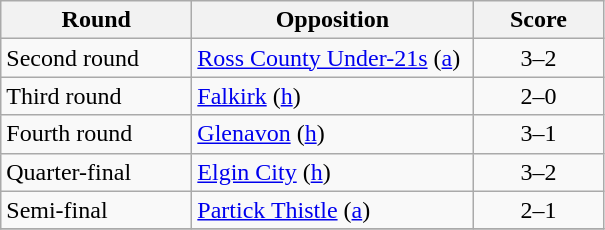<table class="wikitable" >
<tr>
<th width=120>Round</th>
<th width=180>Opposition</th>
<th width=80>Score</th>
</tr>
<tr>
<td>Second round</td>
<td><a href='#'>Ross County Under-21s</a> (<a href='#'>a</a>)</td>
<td align=center>3–2</td>
</tr>
<tr>
<td>Third round</td>
<td><a href='#'>Falkirk</a> (<a href='#'>h</a>)</td>
<td align=center>2–0</td>
</tr>
<tr>
<td>Fourth round</td>
<td> <a href='#'>Glenavon</a> (<a href='#'>h</a>)</td>
<td align=center>3–1</td>
</tr>
<tr>
<td>Quarter-final</td>
<td><a href='#'>Elgin City</a> (<a href='#'>h</a>)</td>
<td align=center>3–2</td>
</tr>
<tr>
<td>Semi-final</td>
<td><a href='#'>Partick Thistle</a> (<a href='#'>a</a>)</td>
<td align=center>2–1</td>
</tr>
<tr>
</tr>
</table>
